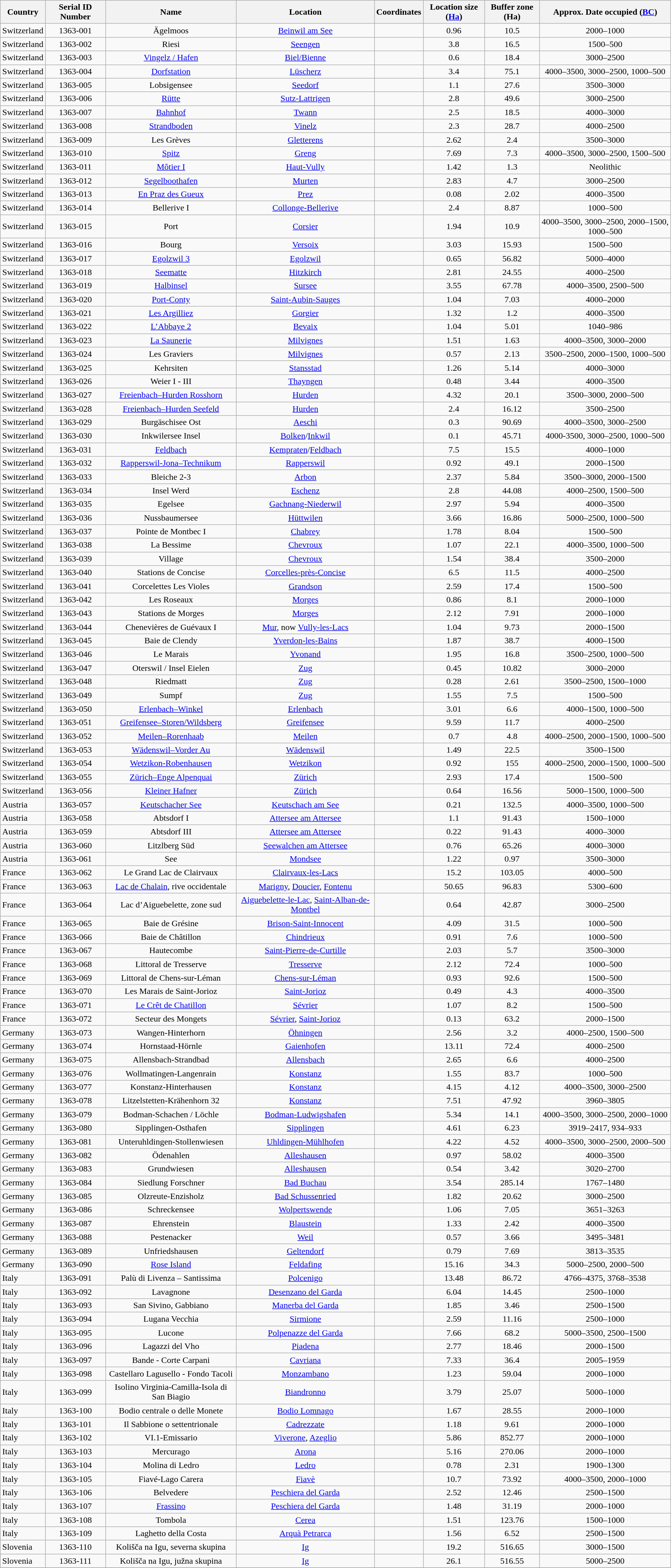<table class="sortable wikitable">
<tr style="background:#efefef;">
<th>Country</th>
<th>Serial ID Number</th>
<th>Name</th>
<th>Location</th>
<th>Coordinates</th>
<th>Location size (<a href='#'>Ha</a>)</th>
<th>Buffer zone (Ha)</th>
<th>Approx. Date occupied (<a href='#'>BC</a>)</th>
</tr>
<tr>
<td>Switzerland</td>
<td align="center">1363-001</td>
<td align="center">Ägelmoos</td>
<td align="center"><a href='#'>Beinwil am See</a></td>
<td align="center"></td>
<td align="center">0.96</td>
<td align="center">10.5</td>
<td align="center">2000–1000</td>
</tr>
<tr>
<td>Switzerland</td>
<td align="center">1363-002</td>
<td align="center">Riesi</td>
<td align="center"><a href='#'>Seengen</a></td>
<td align="center"></td>
<td align="center">3.8</td>
<td align="center">16.5</td>
<td align="center">1500–500</td>
</tr>
<tr>
<td>Switzerland</td>
<td align="center">1363-003</td>
<td align="center"><a href='#'>Vingelz / Hafen</a></td>
<td align="center"><a href='#'>Biel/Bienne</a></td>
<td align="center"></td>
<td align="center">0.6</td>
<td align="center">18.4</td>
<td align="center">3000–2500</td>
</tr>
<tr>
<td>Switzerland</td>
<td align="center">1363-004</td>
<td align="center"><a href='#'>Dorfstation</a></td>
<td align="center"><a href='#'>Lüscherz</a></td>
<td align="center"></td>
<td align="center">3.4</td>
<td align="center">75.1</td>
<td align="center">4000–3500, 3000–2500, 1000–500</td>
</tr>
<tr>
<td>Switzerland</td>
<td align="center">1363-005</td>
<td align="center">Lobsigensee</td>
<td align="center"><a href='#'>Seedorf</a></td>
<td align="center"></td>
<td align="center">1.1</td>
<td align="center">27.6</td>
<td align="center">3500–3000</td>
</tr>
<tr>
<td>Switzerland</td>
<td align="center">1363-006</td>
<td align="center"><a href='#'>Rütte</a></td>
<td align="center"><a href='#'>Sutz-Lattrigen</a></td>
<td align="center"></td>
<td align="center">2.8</td>
<td align="center">49.6</td>
<td align="center">3000–2500</td>
</tr>
<tr>
<td>Switzerland</td>
<td align="center">1363-007</td>
<td align="center"><a href='#'>Bahnhof</a></td>
<td align="center"><a href='#'>Twann</a></td>
<td align="center"></td>
<td align="center">2.5</td>
<td align="center">18.5</td>
<td align="center">4000–3000</td>
</tr>
<tr>
<td>Switzerland</td>
<td align="center">1363-008</td>
<td align="center"><a href='#'>Strandboden</a></td>
<td align="center"><a href='#'>Vinelz</a></td>
<td align="center"></td>
<td align="center">2.3</td>
<td align="center">28.7</td>
<td align="center">4000–2500</td>
</tr>
<tr>
<td>Switzerland</td>
<td align="center">1363-009</td>
<td align="center">Les Grèves</td>
<td align="center"><a href='#'>Gletterens</a></td>
<td align="center"></td>
<td align="center">2.62</td>
<td align="center">2.4</td>
<td align="center">3500–3000</td>
</tr>
<tr>
<td>Switzerland</td>
<td align="center">1363-010</td>
<td align="center"><a href='#'>Spitz</a></td>
<td align="center"><a href='#'>Greng</a></td>
<td align="center"></td>
<td align="center">7.69</td>
<td align="center">7.3</td>
<td align="center">4000–3500, 3000–2500, 1500–500</td>
</tr>
<tr>
<td>Switzerland</td>
<td align="center">1363-011</td>
<td align="center"><a href='#'>Môtier I</a></td>
<td align="center"><a href='#'>Haut-Vully</a></td>
<td align="center"></td>
<td align="center">1.42</td>
<td align="center">1.3</td>
<td align="center">Neolithic</td>
</tr>
<tr>
<td>Switzerland</td>
<td align="center">1363-012</td>
<td align="center"><a href='#'>Segelboothafen</a></td>
<td align="center"><a href='#'>Murten</a></td>
<td align="center"></td>
<td align="center">2.83</td>
<td align="center">4.7</td>
<td align="center">3000–2500</td>
</tr>
<tr>
<td>Switzerland</td>
<td align="center">1363-013</td>
<td align="center"><a href='#'>En Praz des Gueux</a></td>
<td align="center"><a href='#'>Prez</a></td>
<td align="center"></td>
<td align="center">0.08</td>
<td align="center">2.02</td>
<td align="center">4000–3500</td>
</tr>
<tr>
<td>Switzerland</td>
<td align="center">1363-014</td>
<td align="center">Bellerive I</td>
<td align="center"><a href='#'>Collonge-Bellerive</a></td>
<td align="center"></td>
<td align="center">2.4</td>
<td align="center">8.87</td>
<td align="center">1000–500</td>
</tr>
<tr>
<td>Switzerland</td>
<td align="center">1363-015</td>
<td align="center">Port</td>
<td align="center"><a href='#'>Corsier</a></td>
<td align="center"></td>
<td align="center">1.94</td>
<td align="center">10.9</td>
<td align="center">4000–3500, 3000–2500, 2000–1500, 1000–500</td>
</tr>
<tr>
<td>Switzerland</td>
<td align="center">1363-016</td>
<td align="center">Bourg</td>
<td align="center"><a href='#'>Versoix</a></td>
<td align="center"></td>
<td align="center">3.03</td>
<td align="center">15.93</td>
<td align="center">1500–500</td>
</tr>
<tr>
<td>Switzerland</td>
<td align="center">1363-017</td>
<td align="center"><a href='#'>Egolzwil 3</a></td>
<td align="center"><a href='#'>Egolzwil</a></td>
<td align="center"></td>
<td align="center">0.65</td>
<td align="center">56.82</td>
<td align="center">5000–4000</td>
</tr>
<tr>
<td>Switzerland</td>
<td align="center">1363-018</td>
<td align="center"><a href='#'>Seematte</a></td>
<td align="center"><a href='#'>Hitzkirch</a></td>
<td align="center"></td>
<td align="center">2.81</td>
<td align="center">24.55</td>
<td align="center">4000–2500</td>
</tr>
<tr>
<td>Switzerland</td>
<td align="center">1363-019</td>
<td align="center"><a href='#'>Halbinsel</a></td>
<td align="center"><a href='#'>Sursee</a></td>
<td align="center"></td>
<td align="center">3.55</td>
<td align="center">67.78</td>
<td align="center">4000–3500, 2500–500</td>
</tr>
<tr>
<td>Switzerland</td>
<td align="center">1363-020</td>
<td align="center"><a href='#'>Port-Conty</a></td>
<td align="center"><a href='#'>Saint-Aubin-Sauges</a></td>
<td align="center"></td>
<td align="center">1.04</td>
<td align="center">7.03</td>
<td align="center">4000–2000</td>
</tr>
<tr>
<td>Switzerland</td>
<td align="center">1363-021</td>
<td align="center"><a href='#'>Les Argilliez</a></td>
<td align="center"><a href='#'>Gorgier</a></td>
<td align="center"></td>
<td align="center">1.32</td>
<td align="center">1.2</td>
<td align="center">4000–3500</td>
</tr>
<tr>
<td>Switzerland</td>
<td align="center">1363-022</td>
<td align="center"><a href='#'>L’Abbaye 2</a></td>
<td align="center"><a href='#'>Bevaix</a></td>
<td align="center"></td>
<td align="center">1.04</td>
<td align="center">5.01</td>
<td align="center">1040–986</td>
</tr>
<tr>
<td>Switzerland</td>
<td align="center">1363-023</td>
<td align="center"><a href='#'>La Saunerie</a></td>
<td align="center"><a href='#'>Milvignes</a></td>
<td align="center"></td>
<td align="center">1.51</td>
<td align="center">1.63</td>
<td align="center">4000–3500, 3000–2000</td>
</tr>
<tr>
<td>Switzerland</td>
<td align="center">1363-024</td>
<td align="center">Les Graviers</td>
<td align="center"><a href='#'>Milvignes</a></td>
<td align="center"></td>
<td align="center">0.57</td>
<td align="center">2.13</td>
<td align="center">3500–2500, 2000–1500, 1000–500</td>
</tr>
<tr>
<td>Switzerland</td>
<td align="center">1363-025</td>
<td align="center">Kehrsiten</td>
<td align="center"><a href='#'>Stansstad</a></td>
<td align="center"></td>
<td align="center">1.26</td>
<td align="center">5.14</td>
<td align="center">4000–3000</td>
</tr>
<tr>
<td>Switzerland</td>
<td align="center">1363-026</td>
<td align="center">Weier I - III</td>
<td align="center"><a href='#'>Thayngen</a></td>
<td align="center"></td>
<td align="center">0.48</td>
<td align="center">3.44</td>
<td align="center">4000–3500</td>
</tr>
<tr>
<td>Switzerland</td>
<td align="center">1363-027</td>
<td align="center"><a href='#'>Freienbach–Hurden Rosshorn</a></td>
<td align="center"><a href='#'>Hurden</a></td>
<td align="center"></td>
<td align="center">4.32</td>
<td align="center">20.1</td>
<td align="center">3500–3000, 2000–500</td>
</tr>
<tr>
<td>Switzerland</td>
<td align="center">1363-028</td>
<td align="center"><a href='#'>Freienbach–Hurden Seefeld</a></td>
<td align="center"><a href='#'>Hurden</a></td>
<td align="center"></td>
<td align="center">2.4</td>
<td align="center">16.12</td>
<td align="center">3500–2500</td>
</tr>
<tr>
<td>Switzerland</td>
<td align="center">1363-029</td>
<td align="center">Burgäschisee Ost</td>
<td align="center"><a href='#'>Aeschi</a></td>
<td align="center"></td>
<td align="center">0.3</td>
<td align="center">90.69</td>
<td align="center">4000–3500, 3000–2500</td>
</tr>
<tr>
<td>Switzerland</td>
<td align="center">1363-030</td>
<td align="center">Inkwilersee Insel</td>
<td align="center"><a href='#'>Bolken</a>/<a href='#'>Inkwil</a></td>
<td align="center"></td>
<td align="center">0.1</td>
<td align="center">45.71</td>
<td align="center">4000-3500, 3000–2500, 1000–500</td>
</tr>
<tr>
<td>Switzerland</td>
<td align="center">1363-031</td>
<td align="center"><a href='#'>Feldbach</a></td>
<td align="center"><a href='#'>Kempraten</a>/<a href='#'>Feldbach</a></td>
<td align="center"></td>
<td align="center">7.5</td>
<td align="center">15.5</td>
<td align="center">4000–1000</td>
</tr>
<tr>
<td>Switzerland</td>
<td align="center">1363-032</td>
<td align="center"><a href='#'>Rapperswil-Jona–Technikum</a></td>
<td align="center"><a href='#'>Rapperswil</a></td>
<td align="center"></td>
<td align="center">0.92</td>
<td align="center">49.1</td>
<td align="center">2000–1500</td>
</tr>
<tr>
<td>Switzerland</td>
<td align="center">1363-033</td>
<td align="center">Bleiche 2-3</td>
<td align="center"><a href='#'>Arbon</a></td>
<td align="center"></td>
<td align="center">2.37</td>
<td align="center">5.84</td>
<td align="center">3500–3000, 2000–1500</td>
</tr>
<tr>
<td>Switzerland</td>
<td align="center">1363-034</td>
<td align="center">Insel Werd</td>
<td align="center"><a href='#'>Eschenz</a></td>
<td align="center"></td>
<td align="center">2.8</td>
<td align="center">44.08</td>
<td align="center">4000–2500, 1500–500</td>
</tr>
<tr>
<td>Switzerland</td>
<td align="center">1363-035</td>
<td align="center">Egelsee</td>
<td align="center"><a href='#'>Gachnang-Niederwil</a></td>
<td align="center"></td>
<td align="center">2.97</td>
<td align="center">5.94</td>
<td align="center">4000–3500</td>
</tr>
<tr>
<td>Switzerland</td>
<td align="center">1363-036</td>
<td align="center">Nussbaumersee</td>
<td align="center"><a href='#'>Hüttwilen</a></td>
<td align="center"></td>
<td align="center">3.66</td>
<td align="center">16.86</td>
<td align="center">5000–2500, 1000–500</td>
</tr>
<tr>
<td>Switzerland</td>
<td align="center">1363-037</td>
<td align="center">Pointe de Montbec I</td>
<td align="center"><a href='#'>Chabrey</a></td>
<td align="center"></td>
<td align="center">1.78</td>
<td align="center">8.04</td>
<td align="center">1500–500</td>
</tr>
<tr>
<td>Switzerland</td>
<td align="center">1363-038</td>
<td align="center">La Bessime</td>
<td align="center"><a href='#'>Chevroux</a></td>
<td align="center"></td>
<td align="center">1.07</td>
<td align="center">22.1</td>
<td align="center">4000–3500, 1000–500</td>
</tr>
<tr>
<td>Switzerland</td>
<td align="center">1363-039</td>
<td align="center">Village</td>
<td align="center"><a href='#'>Chevroux</a></td>
<td align="center"></td>
<td align="center">1.54</td>
<td align="center">38.4</td>
<td align="center">3500–2000</td>
</tr>
<tr>
<td>Switzerland</td>
<td align="center">1363-040</td>
<td align="center">Stations de Concise</td>
<td align="center"><a href='#'>Corcelles-près-Concise</a></td>
<td align="center"></td>
<td align="center">6.5</td>
<td align="center">11.5</td>
<td align="center">4000–2500</td>
</tr>
<tr>
<td>Switzerland</td>
<td align="center">1363-041</td>
<td align="center">Corcelettes Les Violes</td>
<td align="center"><a href='#'>Grandson</a></td>
<td align="center"></td>
<td align="center">2.59</td>
<td align="center">17.4</td>
<td align="center">1500–500</td>
</tr>
<tr>
<td>Switzerland</td>
<td align="center">1363-042</td>
<td align="center">Les Roseaux</td>
<td align="center"><a href='#'>Morges</a></td>
<td align="center"></td>
<td align="center">0.86</td>
<td align="center">8.1</td>
<td align="center">2000–1000</td>
</tr>
<tr>
<td>Switzerland</td>
<td align="center">1363-043</td>
<td align="center">Stations de Morges</td>
<td align="center"><a href='#'>Morges</a></td>
<td align="center"></td>
<td align="center">2.12</td>
<td align="center">7.91</td>
<td align="center">2000–1000</td>
</tr>
<tr>
<td>Switzerland</td>
<td align="center">1363-044</td>
<td align="center">Chenevières de Guévaux I</td>
<td align="center"><a href='#'>Mur</a>, now <a href='#'>Vully-les-Lacs</a></td>
<td align="center"></td>
<td align="center">1.04</td>
<td align="center">9.73</td>
<td align="center">2000–1500</td>
</tr>
<tr>
<td>Switzerland</td>
<td align="center">1363-045</td>
<td align="center">Baie de Clendy</td>
<td align="center"><a href='#'>Yverdon-les-Bains</a></td>
<td align="center"></td>
<td align="center">1.87</td>
<td align="center">38.7</td>
<td align="center">4000–1500</td>
</tr>
<tr>
<td>Switzerland</td>
<td align="center">1363-046</td>
<td align="center">Le Marais</td>
<td align="center"><a href='#'>Yvonand</a></td>
<td align="center"></td>
<td align="center">1.95</td>
<td align="center">16.8</td>
<td align="center">3500–2500, 1000–500</td>
</tr>
<tr>
<td>Switzerland</td>
<td align="center">1363-047</td>
<td align="center">Oterswil / Insel Eielen</td>
<td align="center"><a href='#'>Zug</a></td>
<td align="center"></td>
<td align="center">0.45</td>
<td align="center">10.82</td>
<td align="center">3000–2000</td>
</tr>
<tr>
<td>Switzerland</td>
<td align="center">1363-048</td>
<td align="center">Riedmatt</td>
<td align="center"><a href='#'>Zug</a></td>
<td align="center"></td>
<td align="center">0.28</td>
<td align="center">2.61</td>
<td align="center">3500–2500, 1500–1000</td>
</tr>
<tr>
<td>Switzerland</td>
<td align="center">1363-049</td>
<td align="center">Sumpf</td>
<td align="center"><a href='#'>Zug</a></td>
<td align="center"></td>
<td align="center">1.55</td>
<td align="center">7.5</td>
<td align="center">1500–500</td>
</tr>
<tr>
<td>Switzerland</td>
<td align="center">1363-050</td>
<td align="center"><a href='#'>Erlenbach–Winkel</a></td>
<td align="center"><a href='#'>Erlenbach</a></td>
<td align="center"></td>
<td align="center">3.01</td>
<td align="center">6.6</td>
<td align="center">4000–1500, 1000–500</td>
</tr>
<tr>
<td>Switzerland</td>
<td align="center">1363-051</td>
<td align="center"><a href='#'>Greifensee–Storen/Wildsberg</a></td>
<td align="center"><a href='#'>Greifensee</a></td>
<td align="center"></td>
<td align="center">9.59</td>
<td align="center">11.7</td>
<td align="center">4000–2500</td>
</tr>
<tr>
<td>Switzerland</td>
<td align="center">1363-052</td>
<td align="center"><a href='#'>Meilen–Rorenhaab</a></td>
<td align="center"><a href='#'>Meilen</a></td>
<td align="center"></td>
<td align="center">0.7</td>
<td align="center">4.8</td>
<td align="center">4000–2500, 2000–1500, 1000–500</td>
</tr>
<tr>
<td>Switzerland</td>
<td align="center">1363-053</td>
<td align="center"><a href='#'>Wädenswil–Vorder&nbsp;Au</a></td>
<td align="center"><a href='#'>Wädenswil</a></td>
<td align="center"></td>
<td align="center">1.49</td>
<td align="center">22.5</td>
<td align="center">3500–1500</td>
</tr>
<tr>
<td>Switzerland</td>
<td align="center">1363-054</td>
<td align="center"><a href='#'>Wetzikon-Robenhausen</a></td>
<td align="center"><a href='#'>Wetzikon</a></td>
<td align="center"></td>
<td align="center">0.92</td>
<td align="center">155</td>
<td align="center">4000–2500, 2000–1500, 1000–500</td>
</tr>
<tr>
<td>Switzerland</td>
<td align="center">1363-055</td>
<td align="center"><a href='#'>Zürich–Enge Alpenquai</a></td>
<td align="center"><a href='#'>Zürich</a></td>
<td align="center"></td>
<td align="center">2.93</td>
<td align="center">17.4</td>
<td align="center">1500–500</td>
</tr>
<tr>
<td>Switzerland</td>
<td align="center">1363-056</td>
<td align="center"><a href='#'>Kleiner Hafner</a></td>
<td align="center"><a href='#'>Zürich</a></td>
<td align="center"></td>
<td align="center">0.64</td>
<td align="center">16.56</td>
<td align="center">5000–1500, 1000–500</td>
</tr>
<tr>
<td>Austria</td>
<td align="center">1363-057</td>
<td align="center"><a href='#'>Keutschacher See</a></td>
<td align="center"><a href='#'>Keutschach am See</a></td>
<td align="center"></td>
<td align="center">0.21</td>
<td align="center">132.5</td>
<td align="center">4000–3500, 1000–500</td>
</tr>
<tr>
<td>Austria</td>
<td align="center">1363-058</td>
<td align="center">Abtsdorf I</td>
<td align="center"><a href='#'>Attersee am Attersee</a></td>
<td align="center"></td>
<td align="center">1.1</td>
<td align="center">91.43</td>
<td align="center">1500–1000</td>
</tr>
<tr>
<td>Austria</td>
<td align="center">1363-059</td>
<td align="center">Abtsdorf III</td>
<td align="center"><a href='#'>Attersee am Attersee</a></td>
<td align="center"></td>
<td align="center">0.22</td>
<td align="center">91.43</td>
<td align="center">4000–3000</td>
</tr>
<tr>
<td>Austria</td>
<td align="center">1363-060</td>
<td align="center">Litzlberg Süd</td>
<td align="center"><a href='#'>Seewalchen am Attersee</a></td>
<td align="center"></td>
<td align="center">0.76</td>
<td align="center">65.26</td>
<td align="center">4000–3000</td>
</tr>
<tr>
<td>Austria</td>
<td align="center">1363-061</td>
<td align="center">See</td>
<td align="center"><a href='#'>Mondsee</a></td>
<td align="center"></td>
<td align="center">1.22</td>
<td align="center">0.97</td>
<td align="center">3500–3000</td>
</tr>
<tr>
<td>France</td>
<td align="center">1363-062</td>
<td align="center">Le Grand Lac de Clairvaux</td>
<td align="center"><a href='#'>Clairvaux-les-Lacs</a></td>
<td align="center"></td>
<td align="center">15.2</td>
<td align="center">103.05</td>
<td align="center">4000–500</td>
</tr>
<tr>
<td>France</td>
<td align="center">1363-063</td>
<td align="center"><a href='#'>Lac de Chalain</a>, rive occidentale</td>
<td align="center"><a href='#'>Marigny</a>, <a href='#'>Doucier</a>, <a href='#'>Fontenu</a></td>
<td align="center"></td>
<td align="center">50.65</td>
<td align="center">96.83</td>
<td align="center">5300–600</td>
</tr>
<tr>
<td>France</td>
<td align="center">1363-064</td>
<td align="center">Lac d’Aiguebelette, zone sud</td>
<td align="center"><a href='#'>Aiguebelette-le-Lac</a>, <a href='#'>Saint-Alban-de-Montbel</a></td>
<td align="center"></td>
<td align="center">0.64</td>
<td align="center">42.87</td>
<td align="center">3000–2500</td>
</tr>
<tr>
<td>France</td>
<td align="center">1363-065</td>
<td align="center">Baie de Grésine</td>
<td align="center"><a href='#'>Brison-Saint-Innocent</a></td>
<td align="center"></td>
<td align="center">4.09</td>
<td align="center">31.5</td>
<td align="center">1000–500</td>
</tr>
<tr>
<td>France</td>
<td align="center">1363-066</td>
<td align="center">Baie de Châtillon</td>
<td align="center"><a href='#'>Chindrieux</a></td>
<td align="center"></td>
<td align="center">0.91</td>
<td align="center">7.6</td>
<td align="center">1000–500</td>
</tr>
<tr>
<td>France</td>
<td align="center">1363-067</td>
<td align="center">Hautecombe</td>
<td align="center"><a href='#'>Saint-Pierre-de-Curtille</a></td>
<td align="center"></td>
<td align="center">2.03</td>
<td align="center">5.7</td>
<td align="center">3500–3000</td>
</tr>
<tr>
<td>France</td>
<td align="center">1363-068</td>
<td align="center">Littoral de Tresserve</td>
<td align="center"><a href='#'>Tresserve</a></td>
<td align="center"></td>
<td align="center">2.12</td>
<td align="center">72.4</td>
<td align="center">1000–500</td>
</tr>
<tr>
<td>France</td>
<td align="center">1363-069</td>
<td align="center">Littoral de Chens-sur-Léman</td>
<td align="center"><a href='#'>Chens-sur-Léman</a></td>
<td align="center"></td>
<td align="center">0.93</td>
<td align="center">92.6</td>
<td align="center">1500–500</td>
</tr>
<tr>
<td>France</td>
<td align="center">1363-070</td>
<td align="center">Les Marais de Saint-Jorioz</td>
<td align="center"><a href='#'>Saint-Jorioz</a></td>
<td align="center"></td>
<td align="center">0.49</td>
<td align="center">4.3</td>
<td align="center">4000–3500</td>
</tr>
<tr>
<td>France</td>
<td align="center">1363-071</td>
<td align="center"><a href='#'>Le Crêt de Chatillon</a></td>
<td align="center"><a href='#'>Sévrier</a></td>
<td align="center"></td>
<td align="center">1.07</td>
<td align="center">8.2</td>
<td align="center">1500–500</td>
</tr>
<tr>
<td>France</td>
<td align="center">1363-072</td>
<td align="center">Secteur des Mongets</td>
<td align="center"><a href='#'>Sévrier</a>, <a href='#'>Saint-Jorioz</a></td>
<td align="center"></td>
<td align="center">0.13</td>
<td align="center">63.2</td>
<td align="center">2000–1500</td>
</tr>
<tr>
<td>Germany</td>
<td align="center">1363-073</td>
<td align="center">Wangen-Hinterhorn</td>
<td align="center"><a href='#'>Öhningen</a></td>
<td align="center"></td>
<td align="center">2.56</td>
<td align="center">3.2</td>
<td align="center">4000–2500, 1500–500</td>
</tr>
<tr>
<td>Germany</td>
<td align="center">1363-074</td>
<td align="center">Hornstaad-Hörnle</td>
<td align="center"><a href='#'>Gaienhofen</a></td>
<td align="center"></td>
<td align="center">13.11</td>
<td align="center">72.4</td>
<td align="center">4000–2500</td>
</tr>
<tr>
<td>Germany</td>
<td align="center">1363-075</td>
<td align="center">Allensbach-Strandbad</td>
<td align="center"><a href='#'>Allensbach</a></td>
<td align="center"></td>
<td align="center">2.65</td>
<td align="center">6.6</td>
<td align="center">4000–2500</td>
</tr>
<tr>
<td>Germany</td>
<td align="center">1363-076</td>
<td align="center">Wollmatingen-Langenrain</td>
<td align="center"><a href='#'>Konstanz</a></td>
<td align="center"></td>
<td align="center">1.55</td>
<td align="center">83.7</td>
<td align="center">1000–500</td>
</tr>
<tr>
<td>Germany</td>
<td align="center">1363-077</td>
<td align="center">Konstanz-Hinterhausen</td>
<td align="center"><a href='#'>Konstanz</a></td>
<td align="center"></td>
<td align="center">4.15</td>
<td align="center">4.12</td>
<td align="center">4000–3500, 3000–2500</td>
</tr>
<tr>
<td>Germany</td>
<td align="center">1363-078</td>
<td align="center">Litzelstetten-Krähenhorn 32</td>
<td align="center"><a href='#'>Konstanz</a></td>
<td align="center"></td>
<td align="center">7.51</td>
<td align="center">47.92</td>
<td align="center">3960–3805</td>
</tr>
<tr>
<td>Germany</td>
<td align="center">1363-079</td>
<td align="center">Bodman-Schachen / Löchle</td>
<td align="center"><a href='#'>Bodman-Ludwigshafen</a></td>
<td align="center"></td>
<td align="center">5.34</td>
<td align="center">14.1</td>
<td align="center">4000–3500, 3000–2500, 2000–1000</td>
</tr>
<tr>
<td>Germany</td>
<td align="center">1363-080</td>
<td align="center">Sipplingen-Osthafen</td>
<td align="center"><a href='#'>Sipplingen</a></td>
<td align="center"></td>
<td align="center">4.61</td>
<td align="center">6.23</td>
<td align="center">3919–2417, 934–933</td>
</tr>
<tr>
<td>Germany</td>
<td align="center">1363-081</td>
<td align="center">Unteruhldingen-Stollenwiesen</td>
<td align="center"><a href='#'>Uhldingen-Mühlhofen</a></td>
<td align="center"></td>
<td align="center">4.22</td>
<td align="center">4.52</td>
<td align="center">4000–3500, 3000–2500, 2000–500</td>
</tr>
<tr>
<td>Germany</td>
<td align="center">1363-082</td>
<td align="center">Ödenahlen</td>
<td align="center"><a href='#'>Alleshausen</a></td>
<td align="center"></td>
<td align="center">0.97</td>
<td align="center">58.02</td>
<td align="center">4000–3500</td>
</tr>
<tr>
<td>Germany</td>
<td align="center">1363-083</td>
<td align="center">Grundwiesen</td>
<td align="center"><a href='#'>Alleshausen</a></td>
<td align="center"></td>
<td align="center">0.54</td>
<td align="center">3.42</td>
<td align="center">3020–2700</td>
</tr>
<tr>
<td>Germany</td>
<td align="center">1363-084</td>
<td align="center">Siedlung Forschner</td>
<td align="center"><a href='#'>Bad Buchau</a></td>
<td align="center"></td>
<td align="center">3.54</td>
<td align="center">285.14</td>
<td align="center">1767–1480</td>
</tr>
<tr>
<td>Germany</td>
<td align="center">1363-085</td>
<td align="center">Olzreute-Enzisholz</td>
<td align="center"><a href='#'>Bad Schussenried</a></td>
<td align="center"></td>
<td align="center">1.82</td>
<td align="center">20.62</td>
<td align="center">3000–2500</td>
</tr>
<tr>
<td>Germany</td>
<td align="center">1363-086</td>
<td align="center">Schreckensee</td>
<td align="center"><a href='#'>Wolpertswende</a></td>
<td align="center"></td>
<td align="center">1.06</td>
<td align="center">7.05</td>
<td align="center">3651–3263</td>
</tr>
<tr>
<td>Germany</td>
<td align="center">1363-087</td>
<td align="center">Ehrenstein</td>
<td align="center"><a href='#'>Blaustein</a></td>
<td align="center"></td>
<td align="center">1.33</td>
<td align="center">2.42</td>
<td align="center">4000–3500</td>
</tr>
<tr>
<td>Germany</td>
<td align="center">1363-088</td>
<td align="center">Pestenacker</td>
<td align="center"><a href='#'>Weil</a></td>
<td align="center"></td>
<td align="center">0.57</td>
<td align="center">3.66</td>
<td align="center">3495–3481</td>
</tr>
<tr>
<td>Germany</td>
<td align="center">1363-089</td>
<td align="center">Unfriedshausen</td>
<td align="center"><a href='#'>Geltendorf</a></td>
<td align="center"></td>
<td align="center">0.79</td>
<td align="center">7.69</td>
<td align="center">3813–3535</td>
</tr>
<tr>
<td>Germany</td>
<td align="center">1363-090</td>
<td align="center"><a href='#'>Rose Island</a></td>
<td align="center"><a href='#'>Feldafing</a></td>
<td align="center"></td>
<td align="center">15.16</td>
<td align="center">34.3</td>
<td align="center">5000–2500, 2000–500</td>
</tr>
<tr>
<td>Italy</td>
<td align="center">1363-091</td>
<td align="center">Palù di Livenza – Santissima</td>
<td align="center"><a href='#'>Polcenigo</a></td>
<td align="center"></td>
<td align="center">13.48</td>
<td align="center">86.72</td>
<td align="center">4766–4375, 3768–3538</td>
</tr>
<tr>
<td>Italy</td>
<td align="center">1363-092</td>
<td align="center">Lavagnone</td>
<td align="center"><a href='#'>Desenzano del Garda</a></td>
<td align="center"></td>
<td align="center">6.04</td>
<td align="center">14.45</td>
<td align="center">2500–1000</td>
</tr>
<tr>
<td>Italy</td>
<td align="center">1363-093</td>
<td align="center">San Sivino, Gabbiano</td>
<td align="center"><a href='#'>Manerba del Garda</a></td>
<td align="center"></td>
<td align="center">1.85</td>
<td align="center">3.46</td>
<td align="center">2500–1500</td>
</tr>
<tr>
<td>Italy</td>
<td align="center">1363-094</td>
<td align="center">Lugana Vecchia</td>
<td align="center"><a href='#'>Sirmione</a></td>
<td align="center"></td>
<td align="center">2.59</td>
<td align="center">11.16</td>
<td align="center">2500–1000</td>
</tr>
<tr>
<td>Italy</td>
<td align="center">1363-095</td>
<td align="center">Lucone</td>
<td align="center"><a href='#'>Polpenazze del Garda</a></td>
<td align="center"></td>
<td align="center">7.66</td>
<td align="center">68.2</td>
<td align="center">5000–3500, 2500–1500</td>
</tr>
<tr>
<td>Italy</td>
<td align="center">1363-096</td>
<td align="center">Lagazzi del Vho</td>
<td align="center"><a href='#'>Piadena</a></td>
<td align="center"></td>
<td align="center">2.77</td>
<td align="center">18.46</td>
<td align="center">2000–1500</td>
</tr>
<tr>
<td>Italy</td>
<td align="center">1363-097</td>
<td align="center">Bande - Corte Carpani</td>
<td align="center"><a href='#'>Cavriana</a></td>
<td align="center"></td>
<td align="center">7.33</td>
<td align="center">36.4</td>
<td align="center">2005–1959</td>
</tr>
<tr>
<td>Italy</td>
<td align="center">1363-098</td>
<td align="center">Castellaro Lagusello - Fondo Tacoli</td>
<td align="center"><a href='#'>Monzambano</a></td>
<td align="center"></td>
<td align="center">1.23</td>
<td align="center">59.04</td>
<td align="center">2000–1000</td>
</tr>
<tr>
<td>Italy</td>
<td align="center">1363-099</td>
<td align="center">Isolino Virginia-Camilla-Isola di San Biagio</td>
<td align="center"><a href='#'>Biandronno</a></td>
<td align="center"></td>
<td align="center">3.79</td>
<td align="center">25.07</td>
<td align="center">5000–1000</td>
</tr>
<tr>
<td>Italy</td>
<td align="center">1363-100</td>
<td align="center">Bodio centrale o delle Monete</td>
<td align="center"><a href='#'>Bodio Lomnago</a></td>
<td align="center"></td>
<td align="center">1.67</td>
<td align="center">28.55</td>
<td align="center">2000–1000</td>
</tr>
<tr>
<td>Italy</td>
<td align="center">1363-101</td>
<td align="center">Il Sabbione o settentrionale</td>
<td align="center"><a href='#'>Cadrezzate</a></td>
<td align="center"></td>
<td align="center">1.18</td>
<td align="center">9.61</td>
<td align="center">2000–1000</td>
</tr>
<tr>
<td>Italy</td>
<td align="center">1363-102</td>
<td align="center">VI.1-Emissario</td>
<td align="center"><a href='#'>Viverone</a>, <a href='#'>Azeglio</a></td>
<td align="center"></td>
<td align="center">5.86</td>
<td align="center">852.77</td>
<td align="center">2000–1000</td>
</tr>
<tr>
<td>Italy</td>
<td align="center">1363-103</td>
<td align="center">Mercurago</td>
<td align="center"><a href='#'>Arona</a></td>
<td align="center"></td>
<td align="center">5.16</td>
<td align="center">270.06</td>
<td align="center">2000–1000</td>
</tr>
<tr>
<td>Italy</td>
<td align="center">1363-104</td>
<td align="center">Molina di Ledro</td>
<td align="center"><a href='#'>Ledro</a></td>
<td align="center"></td>
<td align="center">0.78</td>
<td align="center">2.31</td>
<td align="center">1900–1300</td>
</tr>
<tr>
<td>Italy</td>
<td align="center">1363-105</td>
<td align="center">Fiavé-Lago Carera</td>
<td align="center"><a href='#'>Fiavè</a></td>
<td align="center"></td>
<td align="center">10.7</td>
<td align="center">73.92</td>
<td align="center">4000–3500, 2000–1000</td>
</tr>
<tr>
<td>Italy</td>
<td align="center">1363-106</td>
<td align="center">Belvedere</td>
<td align="center"><a href='#'>Peschiera del Garda</a></td>
<td align="center"></td>
<td align="center">2.52</td>
<td align="center">12.46</td>
<td align="center">2500–1500</td>
</tr>
<tr>
<td>Italy</td>
<td align="center">1363-107</td>
<td align="center"><a href='#'>Frassino</a></td>
<td align="center"><a href='#'>Peschiera del Garda</a></td>
<td align="center"></td>
<td align="center">1.48</td>
<td align="center">31.19</td>
<td align="center">2000–1000</td>
</tr>
<tr>
<td>Italy</td>
<td align="center">1363-108</td>
<td align="center">Tombola</td>
<td align="center"><a href='#'>Cerea</a></td>
<td align="center"></td>
<td align="center">1.51</td>
<td align="center">123.76</td>
<td align="center">1500–1000</td>
</tr>
<tr>
<td>Italy</td>
<td align="center">1363-109</td>
<td align="center">Laghetto della Costa</td>
<td align="center"><a href='#'>Arquà Petrarca</a></td>
<td align="center"></td>
<td align="center">1.56</td>
<td align="center">6.52</td>
<td align="center">2500–1500</td>
</tr>
<tr>
<td>Slovenia</td>
<td align="center">1363-110</td>
<td align="center">Kolišča na Igu, severna skupina</td>
<td align="center"><a href='#'>Ig</a></td>
<td align="center"></td>
<td align="center">19.2</td>
<td align="center">516.65</td>
<td align="center">3000–1500</td>
</tr>
<tr>
<td>Slovenia</td>
<td align="center">1363-111</td>
<td align="center">Kolišča na Igu, južna skupina</td>
<td align="center"><a href='#'>Ig</a></td>
<td align="center"></td>
<td align="center">26.1</td>
<td align="center">516.55</td>
<td align="center">5000–2500</td>
</tr>
<tr>
</tr>
</table>
